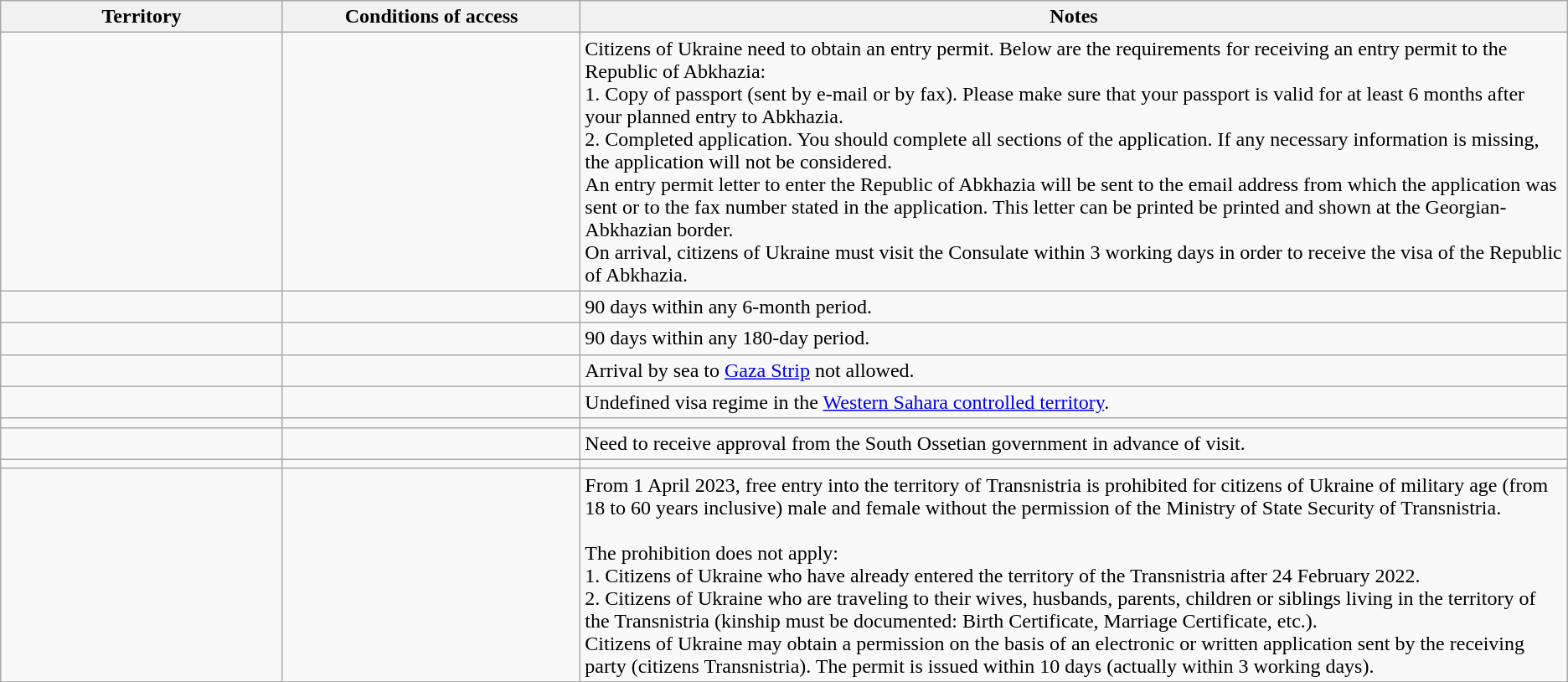<table class="wikitable" style="text-align: left; table-layout: fixed;">
<tr>
<th style="width:18%;">Territory</th>
<th style="width:19%;">Conditions of access</th>
<th>Notes</th>
</tr>
<tr>
<td></td>
<td></td>
<td>Citizens of Ukraine need to obtain an entry permit. Below are the requirements for receiving an entry permit to the Republic of Abkhazia:<br>1. Copy of passport (sent by e-mail or by fax). Please make sure that your passport is valid for at least 6 months after your planned entry to Abkhazia.<br>2. Completed application. You should complete all sections of the application. If any necessary information is missing, the application will not be considered.<br>An entry permit letter to enter the Republic of Abkhazia will be sent to the email address from which the application was sent or to the fax number stated in the application. This letter can be printed be printed and shown at the Georgian-Abkhazian border.<br>On arrival, citizens of Ukraine must visit the Consulate within 3 working days in order to receive the visa of the Republic of Abkhazia.</td>
</tr>
<tr>
<td></td>
<td></td>
<td>90 days within any 6-month period.</td>
</tr>
<tr>
<td></td>
<td></td>
<td>90 days within any 180-day period.</td>
</tr>
<tr>
<td></td>
<td></td>
<td>Arrival by sea to <a href='#'>Gaza Strip</a> not allowed.</td>
</tr>
<tr>
<td></td>
<td></td>
<td>Undefined visa regime in the <a href='#'>Western Sahara controlled territory</a>.</td>
</tr>
<tr>
<td></td>
<td></td>
<td></td>
</tr>
<tr>
<td></td>
<td></td>
<td>Need to receive approval from the South Ossetian government in advance of visit.</td>
</tr>
<tr>
<td></td>
<td></td>
<td></td>
</tr>
<tr>
<td></td>
<td></td>
<td>From 1 April 2023, free entry into the territory of Transnistria is prohibited for citizens of Ukraine of military age (from 18 to 60 years inclusive) male and female without the permission of the Ministry of State Security of Transnistria.<br><br>The prohibition does not apply:<br>1. Citizens of Ukraine who have already entered the territory of the Transnistria after 24 February 2022.<br>2. Citizens of Ukraine who are traveling to their wives, husbands, parents, children or siblings living in the territory of the Transnistria (kinship must be documented:
Birth Certificate, Marriage Certificate, etc.).<br>Citizens of Ukraine may obtain a permission on the basis of an electronic or written application sent by the receiving party (citizens
Transnistria). The permit is issued within 10 days (actually within 3 working days).</td>
</tr>
</table>
